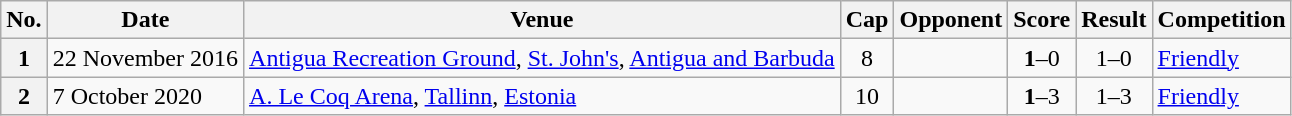<table class="wikitable plainrowheaders sortable">
<tr>
<th scope=col>No.</th>
<th scope=col data-sort-type=date>Date</th>
<th scope=col>Venue</th>
<th scope=col>Cap</th>
<th scope=col>Opponent</th>
<th scope=col>Score</th>
<th scope=col>Result</th>
<th scope=col>Competition</th>
</tr>
<tr>
<th scope=row>1</th>
<td>22 November 2016</td>
<td><a href='#'>Antigua Recreation Ground</a>, <a href='#'>St. John's</a>, <a href='#'>Antigua and Barbuda</a></td>
<td align=center>8</td>
<td></td>
<td align=center><strong>1</strong>–0</td>
<td align=center>1–0</td>
<td><a href='#'>Friendly</a></td>
</tr>
<tr>
<th scope=row>2</th>
<td>7 October 2020</td>
<td><a href='#'>A. Le Coq Arena</a>, <a href='#'>Tallinn</a>, <a href='#'>Estonia</a></td>
<td align=center>10</td>
<td></td>
<td align=center><strong>1</strong>–3</td>
<td align=center>1–3</td>
<td><a href='#'>Friendly</a></td>
</tr>
</table>
